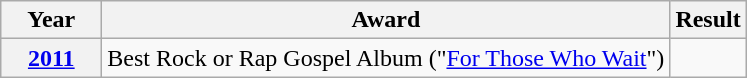<table class="wikitable">
<tr>
<th style="width:60px;">Year</th>
<th>Award</th>
<th>Result</th>
</tr>
<tr>
<th><a href='#'>2011</a></th>
<td>Best Rock or Rap Gospel Album ("<a href='#'>For Those Who Wait</a>")</td>
<td></td>
</tr>
</table>
